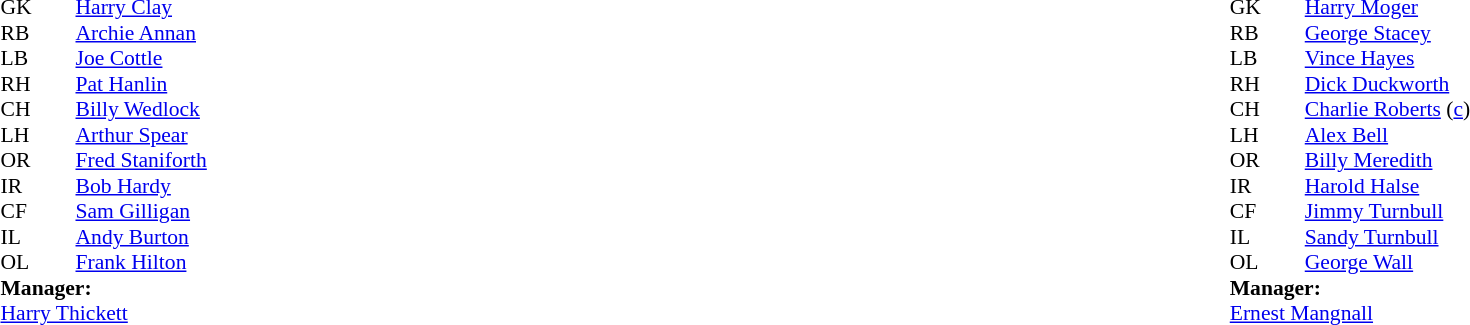<table width="100%">
<tr>
<td valign="top" width="50%"><br><table style="font-size: 90%" cellspacing="0" cellpadding="0">
<tr>
<td colspan="4"></td>
</tr>
<tr>
<th width="25"></th>
<th width="25"></th>
<th width="200"></th>
<th></th>
</tr>
<tr>
<td>GK</td>
<td><strong> </strong></td>
<td><a href='#'>Harry Clay</a></td>
</tr>
<tr>
<td>RB</td>
<td><strong> </strong></td>
<td><a href='#'>Archie Annan</a></td>
</tr>
<tr>
<td>LB</td>
<td><strong> </strong></td>
<td><a href='#'>Joe Cottle</a></td>
</tr>
<tr>
<td>RH</td>
<td><strong> </strong></td>
<td><a href='#'>Pat Hanlin</a></td>
</tr>
<tr>
<td>CH</td>
<td><strong> </strong></td>
<td><a href='#'>Billy Wedlock</a></td>
</tr>
<tr>
<td>LH</td>
<td><strong> </strong></td>
<td><a href='#'>Arthur Spear</a></td>
</tr>
<tr>
<td>OR</td>
<td><strong> </strong></td>
<td><a href='#'>Fred Staniforth</a></td>
</tr>
<tr>
<td>IR</td>
<td><strong> </strong></td>
<td><a href='#'>Bob Hardy</a></td>
</tr>
<tr>
<td>CF</td>
<td><strong> </strong></td>
<td><a href='#'>Sam Gilligan</a></td>
</tr>
<tr>
<td>IL</td>
<td><strong> </strong></td>
<td><a href='#'>Andy Burton</a></td>
</tr>
<tr>
<td>OL</td>
<td><strong> </strong></td>
<td><a href='#'>Frank Hilton</a></td>
</tr>
<tr>
<td colspan=4><strong>Manager:</strong></td>
</tr>
<tr>
<td colspan="4"><a href='#'>Harry Thickett</a></td>
</tr>
</table>
</td>
<td valign="top" width="50%"><br><table style="font-size: 90%" cellspacing="0" cellpadding="0" align="center">
<tr>
<td colspan="4"></td>
</tr>
<tr>
<th width="25"></th>
<th width="25"></th>
<th width="200"></th>
<th></th>
</tr>
<tr>
<td>GK</td>
<td><strong> </strong></td>
<td><a href='#'>Harry Moger</a></td>
</tr>
<tr>
<td>RB</td>
<td><strong> </strong></td>
<td><a href='#'>George Stacey</a></td>
</tr>
<tr>
<td>LB</td>
<td><strong> </strong></td>
<td><a href='#'>Vince Hayes</a></td>
</tr>
<tr>
<td>RH</td>
<td><strong> </strong></td>
<td><a href='#'>Dick Duckworth</a></td>
</tr>
<tr>
<td>CH</td>
<td><strong> </strong></td>
<td><a href='#'>Charlie Roberts</a> (<a href='#'>c</a>)</td>
</tr>
<tr>
<td>LH</td>
<td><strong> </strong></td>
<td><a href='#'>Alex Bell</a></td>
</tr>
<tr>
<td>OR</td>
<td><strong> </strong></td>
<td><a href='#'>Billy Meredith</a></td>
</tr>
<tr>
<td>IR</td>
<td><strong> </strong></td>
<td><a href='#'>Harold Halse</a></td>
</tr>
<tr>
<td>CF</td>
<td><strong> </strong></td>
<td><a href='#'>Jimmy Turnbull</a></td>
</tr>
<tr>
<td>IL</td>
<td><strong> </strong></td>
<td><a href='#'>Sandy Turnbull</a></td>
</tr>
<tr>
<td>OL</td>
<td><strong> </strong></td>
<td><a href='#'>George Wall</a></td>
</tr>
<tr>
<td colspan=4><strong>Manager:</strong></td>
</tr>
<tr>
<td colspan="4"><a href='#'>Ernest Mangnall</a></td>
</tr>
</table>
</td>
</tr>
</table>
